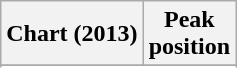<table class="wikitable plainrowheaders">
<tr>
<th scope="col">Chart (2013)</th>
<th scope="col">Peak<br>position</th>
</tr>
<tr>
</tr>
<tr>
</tr>
</table>
